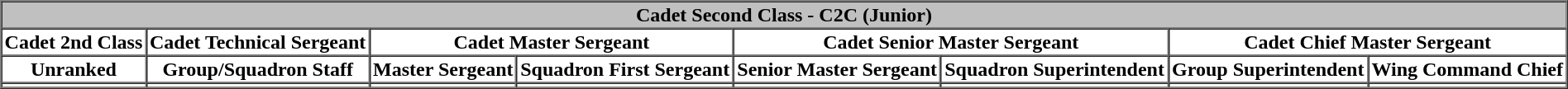<table border="1" cellpadding="1" cellspacing="0" align="center" width="100%">
<tr>
<th colspan="8" style="background:silver; color:black"><strong>Cadet Second Class - C2C (Junior)</strong></th>
</tr>
<tr>
<th>Cadet 2nd Class</th>
<th>Cadet Technical Sergeant</th>
<th colspan=2>Cadet Master Sergeant</th>
<th colspan=2>Cadet Senior Master Sergeant</th>
<th colspan=2>Cadet Chief Master Sergeant</th>
</tr>
<tr>
<th>Unranked</th>
<th>Group/Squadron Staff</th>
<th>Master Sergeant</th>
<th>Squadron First Sergeant</th>
<th>Senior Master Sergeant</th>
<th>Squadron Superintendent</th>
<th>Group Superintendent</th>
<th>Wing Command Chief</th>
</tr>
<tr style="text-align:center;">
<td></td>
<td></td>
<td></td>
<td></td>
<td></td>
<td></td>
<td></td>
<td></td>
</tr>
</table>
